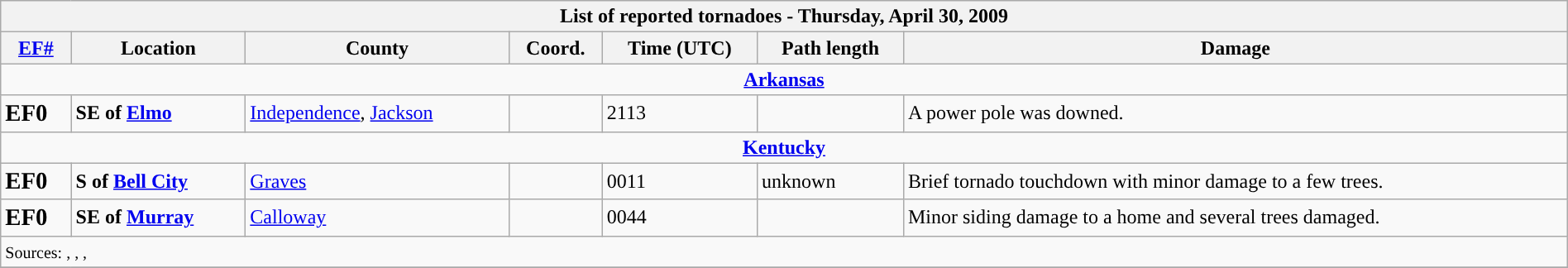<table class="wikitable collapsible" width="100%">
<tr>
<th colspan="7">List of reported tornadoes - Thursday, April 30, 2009</th>
</tr>
<tr>
<th><a href='#'>EF#</a></th>
<th>Location</th>
<th>County</th>
<th>Coord.</th>
<th>Time (UTC)</th>
<th>Path length</th>
<th>Damage</th>
</tr>
<tr>
<td colspan="7" align=center><strong><a href='#'>Arkansas</a></strong></td>
</tr>
<tr>
<td><big><strong>EF0</strong></big></td>
<td><strong>SE of <a href='#'>Elmo</a></strong></td>
<td><a href='#'>Independence</a>, <a href='#'>Jackson</a></td>
<td></td>
<td>2113</td>
<td></td>
<td>A power pole was downed.</td>
</tr>
<tr>
<td colspan="7" align=center><strong><a href='#'>Kentucky</a></strong></td>
</tr>
<tr>
<td><big><strong>EF0</strong></big></td>
<td><strong>S of <a href='#'>Bell City</a></strong></td>
<td><a href='#'>Graves</a></td>
<td></td>
<td>0011</td>
<td>unknown</td>
<td>Brief tornado touchdown with minor damage to a few trees.</td>
</tr>
<tr>
<td><big><strong>EF0</strong></big></td>
<td><strong>SE of <a href='#'>Murray</a></strong></td>
<td><a href='#'>Calloway</a></td>
<td></td>
<td>0044</td>
<td></td>
<td>Minor siding damage to a home and several trees damaged.</td>
</tr>
<tr>
<td colspan="7"><small>Sources: , , , </small></td>
</tr>
<tr>
</tr>
</table>
